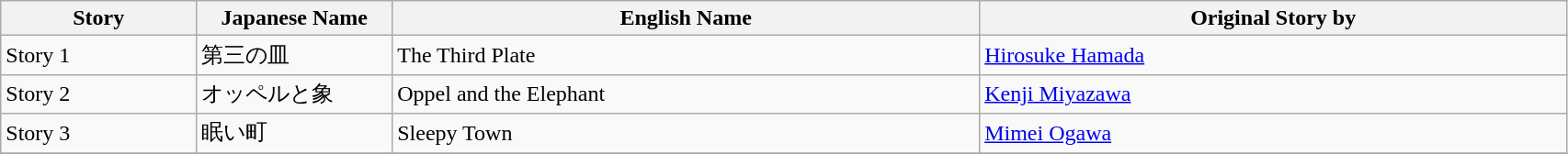<table class="wikitable">
<tr>
<th width=10%>Story</th>
<th width=10%>Japanese Name</th>
<th width=30%>English Name</th>
<th width=30%>Original Story by</th>
</tr>
<tr>
<td>Story 1</td>
<td>第三の皿</td>
<td>The Third Plate</td>
<td><a href='#'>Hirosuke Hamada</a></td>
</tr>
<tr>
<td>Story 2</td>
<td>オッペルと象</td>
<td>Oppel and the Elephant</td>
<td><a href='#'>Kenji Miyazawa</a></td>
</tr>
<tr>
<td>Story 3</td>
<td>眠い町</td>
<td>Sleepy Town</td>
<td><a href='#'>Mimei Ogawa</a></td>
</tr>
<tr>
</tr>
</table>
